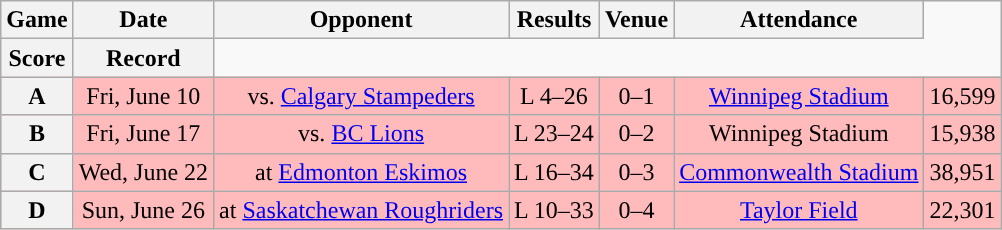<table class="wikitable" style="text-align:center">
<tr>
<th>Game</th>
<th>Date</th>
<th>Opponent</th>
<th>Results</th>
<th>Venue</th>
<th>Attendance</th>
</tr>
<tr>
<th>Score</th>
<th>Record</th>
</tr>
<tr style="background:#ffbbbb">
<th>A</th>
<td>Fri, June 10</td>
<td>vs. <a href='#'>Calgary Stampeders</a></td>
<td>L 4–26</td>
<td>0–1</td>
<td><a href='#'>Winnipeg Stadium</a></td>
<td>16,599</td>
</tr>
<tr style="background:#ffbbbb">
<th>B</th>
<td>Fri, June 17</td>
<td>vs. <a href='#'>BC Lions</a></td>
<td>L 23–24</td>
<td>0–2</td>
<td>Winnipeg Stadium</td>
<td>15,938</td>
</tr>
<tr style="background:#ffbbbb">
<th>C</th>
<td>Wed, June 22</td>
<td>at <a href='#'>Edmonton Eskimos</a></td>
<td>L 16–34</td>
<td>0–3</td>
<td><a href='#'>Commonwealth Stadium</a></td>
<td>38,951</td>
</tr>
<tr style="background:#ffbbbb">
<th>D</th>
<td>Sun, June 26</td>
<td>at <a href='#'>Saskatchewan Roughriders</a></td>
<td>L 10–33</td>
<td>0–4</td>
<td><a href='#'>Taylor Field</a></td>
<td>22,301</td>
</tr>
</table>
